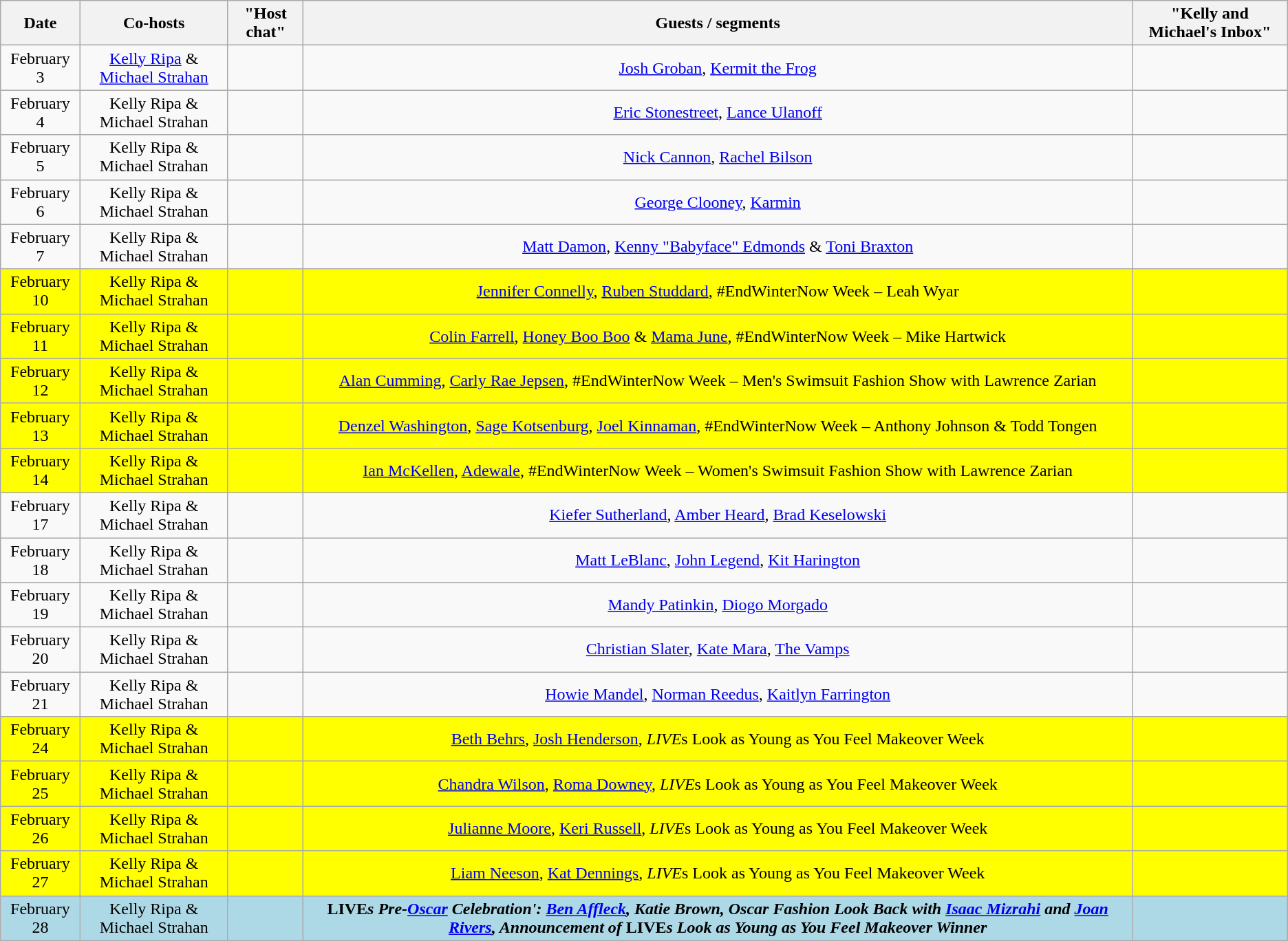<table class="wikitable sortable" style="text-align:center;">
<tr>
<th>Date</th>
<th>Co-hosts</th>
<th>"Host chat"</th>
<th>Guests / segments</th>
<th>"Kelly and Michael's Inbox"</th>
</tr>
<tr>
<td>February 3</td>
<td><a href='#'>Kelly Ripa</a> & <a href='#'>Michael Strahan</a></td>
<td></td>
<td><a href='#'>Josh Groban</a>, <a href='#'>Kermit the Frog</a></td>
<td></td>
</tr>
<tr>
<td>February 4</td>
<td>Kelly Ripa & Michael Strahan</td>
<td></td>
<td><a href='#'>Eric Stonestreet</a>, <a href='#'>Lance Ulanoff</a></td>
<td></td>
</tr>
<tr>
<td>February 5</td>
<td>Kelly Ripa & Michael Strahan</td>
<td></td>
<td><a href='#'>Nick Cannon</a>, <a href='#'>Rachel Bilson</a></td>
<td></td>
</tr>
<tr>
<td>February 6</td>
<td>Kelly Ripa & Michael Strahan</td>
<td></td>
<td><a href='#'>George Clooney</a>, <a href='#'>Karmin</a></td>
<td></td>
</tr>
<tr>
<td>February 7</td>
<td>Kelly Ripa & Michael Strahan</td>
<td></td>
<td><a href='#'>Matt Damon</a>, <a href='#'>Kenny "Babyface" Edmonds</a> & <a href='#'>Toni Braxton</a></td>
<td></td>
</tr>
<tr style="background:yellow;">
<td>February 10</td>
<td>Kelly Ripa & Michael Strahan</td>
<td></td>
<td><a href='#'>Jennifer Connelly</a>, <a href='#'>Ruben Studdard</a>, #EndWinterNow Week – Leah Wyar</td>
<td></td>
</tr>
<tr style="background:yellow;">
<td>February 11</td>
<td>Kelly Ripa & Michael Strahan</td>
<td></td>
<td><a href='#'>Colin Farrell</a>, <a href='#'>Honey Boo Boo</a> & <a href='#'>Mama June</a>, #EndWinterNow Week – Mike Hartwick</td>
<td></td>
</tr>
<tr style="background:yellow;">
<td>February 12</td>
<td>Kelly Ripa & Michael Strahan</td>
<td></td>
<td><a href='#'>Alan Cumming</a>, <a href='#'>Carly Rae Jepsen</a>, #EndWinterNow Week – Men's Swimsuit Fashion Show with Lawrence Zarian</td>
<td></td>
</tr>
<tr style="background:yellow;">
<td>February 13</td>
<td>Kelly Ripa & Michael Strahan</td>
<td></td>
<td><a href='#'>Denzel Washington</a>, <a href='#'>Sage Kotsenburg</a>, <a href='#'>Joel Kinnaman</a>, #EndWinterNow Week – Anthony Johnson & Todd Tongen</td>
<td></td>
</tr>
<tr style="background:yellow;">
<td>February 14</td>
<td>Kelly Ripa & Michael Strahan</td>
<td></td>
<td><a href='#'>Ian McKellen</a>, <a href='#'>Adewale</a>, #EndWinterNow Week – Women's Swimsuit Fashion Show with Lawrence Zarian</td>
<td></td>
</tr>
<tr>
<td>February 17</td>
<td>Kelly Ripa & Michael Strahan</td>
<td></td>
<td><a href='#'>Kiefer Sutherland</a>, <a href='#'>Amber Heard</a>, <a href='#'>Brad Keselowski</a></td>
<td></td>
</tr>
<tr>
<td>February 18</td>
<td>Kelly Ripa & Michael Strahan</td>
<td></td>
<td><a href='#'>Matt LeBlanc</a>, <a href='#'>John Legend</a>, <a href='#'>Kit Harington</a></td>
<td></td>
</tr>
<tr>
<td>February 19</td>
<td>Kelly Ripa & Michael Strahan</td>
<td></td>
<td><a href='#'>Mandy Patinkin</a>, <a href='#'>Diogo Morgado</a></td>
<td></td>
</tr>
<tr>
<td>February 20</td>
<td>Kelly Ripa & Michael Strahan</td>
<td></td>
<td><a href='#'>Christian Slater</a>, <a href='#'>Kate Mara</a>, <a href='#'>The Vamps</a></td>
<td></td>
</tr>
<tr>
<td>February 21</td>
<td>Kelly Ripa & Michael Strahan</td>
<td></td>
<td><a href='#'>Howie Mandel</a>, <a href='#'>Norman Reedus</a>, <a href='#'>Kaitlyn Farrington</a></td>
<td></td>
</tr>
<tr style="background:yellow;">
<td>February 24</td>
<td>Kelly Ripa & Michael Strahan</td>
<td></td>
<td><a href='#'>Beth Behrs</a>, <a href='#'>Josh Henderson</a>, <em>LIVE</em>s Look as Young as You Feel Makeover Week</td>
<td></td>
</tr>
<tr style="background:yellow;">
<td>February 25</td>
<td>Kelly Ripa & Michael Strahan</td>
<td></td>
<td><a href='#'>Chandra Wilson</a>, <a href='#'>Roma Downey</a>, <em>LIVE</em>s Look as Young as You Feel Makeover Week</td>
<td></td>
</tr>
<tr style="background:yellow;">
<td>February 26</td>
<td>Kelly Ripa & Michael Strahan</td>
<td></td>
<td><a href='#'>Julianne Moore</a>, <a href='#'>Keri Russell</a>, <em>LIVE</em>s Look as Young as You Feel Makeover Week</td>
<td></td>
</tr>
<tr style="background:yellow;">
<td>February 27</td>
<td>Kelly Ripa & Michael Strahan</td>
<td></td>
<td><a href='#'>Liam Neeson</a>, <a href='#'>Kat Dennings</a>, <em>LIVE</em>s Look as Young as You Feel Makeover Week</td>
<td></td>
</tr>
<tr style="background:lightblue;">
<td>February 28</td>
<td>Kelly Ripa & Michael Strahan</td>
<td></td>
<td><strong>LIVE<em>s Pre-<a href='#'>Oscar</a> Celebration': <a href='#'>Ben Affleck</a>, Katie Brown, Oscar Fashion Look Back with <a href='#'>Isaac Mizrahi</a> and <a href='#'>Joan Rivers</a>, Announcement of </em>LIVE<em>s Look as Young as You Feel Makeover Winner</td>
<td></td>
</tr>
</table>
